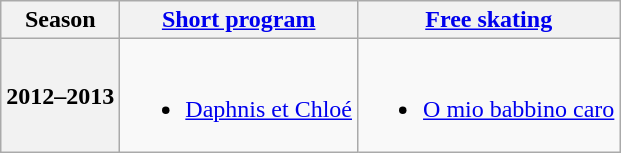<table class="wikitable" style="text-align:center">
<tr>
<th>Season</th>
<th><a href='#'>Short program</a></th>
<th><a href='#'>Free skating</a></th>
</tr>
<tr>
<th>2012–2013 <br> </th>
<td><br><ul><li><a href='#'>Daphnis et Chloé</a> <br></li></ul></td>
<td><br><ul><li><a href='#'>O mio babbino caro</a> <br></li></ul></td>
</tr>
</table>
